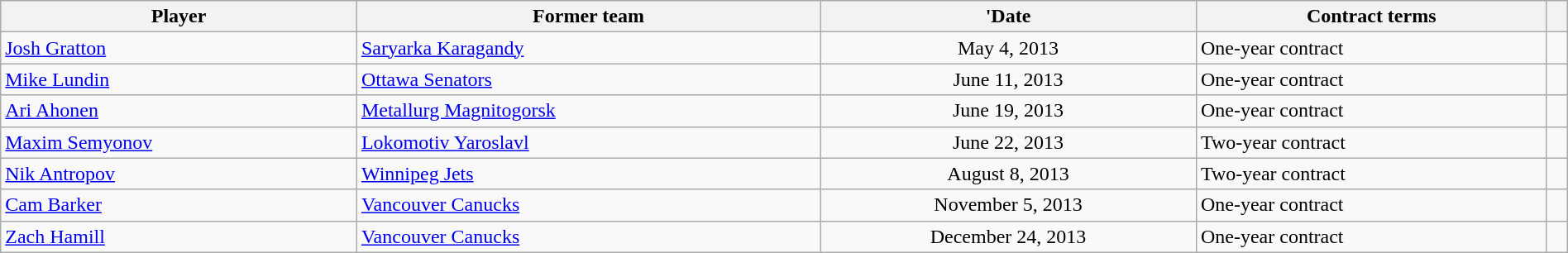<table class="wikitable" style="width:100%;">
<tr>
<th>Player</th>
<th>Former team</th>
<th>'Date</th>
<th>Contract terms</th>
<th></th>
</tr>
<tr>
<td> <a href='#'>Josh Gratton</a></td>
<td><a href='#'>Saryarka Karagandy</a></td>
<td style="text-align:center;">May 4, 2013</td>
<td>One-year contract</td>
<td></td>
</tr>
<tr>
<td> <a href='#'>Mike Lundin</a></td>
<td><a href='#'>Ottawa Senators</a></td>
<td style="text-align:center;">June 11, 2013</td>
<td>One-year contract</td>
<td></td>
</tr>
<tr>
<td> <a href='#'>Ari Ahonen</a></td>
<td><a href='#'>Metallurg Magnitogorsk</a></td>
<td style="text-align:center;">June 19, 2013</td>
<td>One-year contract</td>
<td></td>
</tr>
<tr>
<td> <a href='#'>Maxim Semyonov</a></td>
<td><a href='#'>Lokomotiv Yaroslavl</a></td>
<td style="text-align:center;">June 22, 2013</td>
<td>Two-year contract</td>
<td></td>
</tr>
<tr>
<td> <a href='#'>Nik Antropov</a></td>
<td><a href='#'>Winnipeg Jets</a></td>
<td style="text-align:center;">August 8, 2013</td>
<td>Two-year contract</td>
<td></td>
</tr>
<tr>
<td> <a href='#'>Cam Barker</a></td>
<td><a href='#'>Vancouver Canucks</a></td>
<td style="text-align:center;">November 5, 2013</td>
<td>One-year contract</td>
<td></td>
</tr>
<tr>
<td> <a href='#'>Zach Hamill</a></td>
<td><a href='#'>Vancouver Canucks</a></td>
<td style="text-align:center;">December 24, 2013</td>
<td>One-year contract</td>
<td></td>
</tr>
</table>
